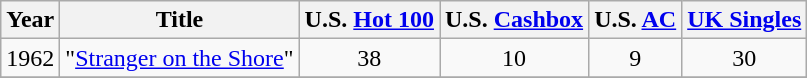<table class="wikitable">
<tr>
<th>Year</th>
<th>Title</th>
<th>U.S. <a href='#'>Hot 100</a></th>
<th>U.S. <a href='#'>Cashbox</a></th>
<th>U.S. <a href='#'>AC</a></th>
<th><a href='#'>UK Singles</a></th>
</tr>
<tr>
<td>1962</td>
<td>"<a href='#'>Stranger on the Shore</a>"</td>
<td align="center">38</td>
<td align="center">10</td>
<td align="center">9</td>
<td align="center">30</td>
</tr>
<tr>
</tr>
</table>
